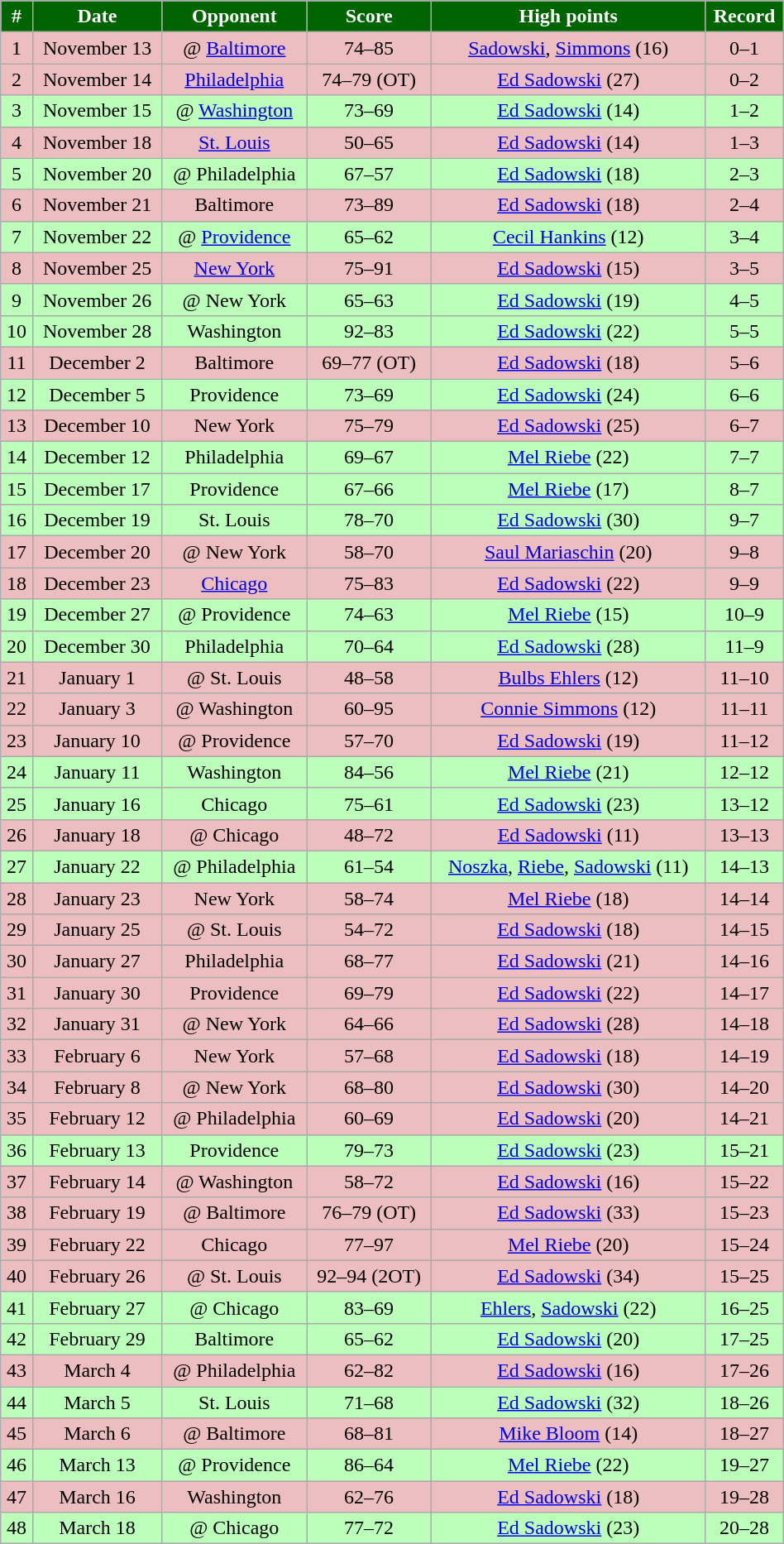<table class="wikitable" width="50%">
<tr align="center"  style="background:#006400;color:white;">
<td><strong>#</strong></td>
<td><strong>Date</strong></td>
<td><strong>Opponent</strong></td>
<td><strong>Score</strong></td>
<td><strong>High points</strong></td>
<td><strong>Record</strong></td>
</tr>
<tr align="center" bgcolor="edbebf">
<td>1</td>
<td>November 13</td>
<td>@ <a href='#'>Baltimore</a></td>
<td>74–85</td>
<td><a href='#'>Sadowski</a>, <a href='#'>Simmons</a> (16)</td>
<td>0–1</td>
</tr>
<tr align="center" bgcolor="edbebf">
<td>2</td>
<td>November 14</td>
<td><a href='#'>Philadelphia</a></td>
<td>74–79 (OT)</td>
<td><a href='#'>Ed Sadowski</a> (27)</td>
<td>0–2</td>
</tr>
<tr align="center" bgcolor="bbffbb">
<td>3</td>
<td>November 15</td>
<td>@ <a href='#'>Washington</a></td>
<td>73–69</td>
<td><a href='#'>Ed Sadowski</a> (14)</td>
<td>1–2</td>
</tr>
<tr align="center" bgcolor="edbebf">
<td>4</td>
<td>November 18</td>
<td><a href='#'>St. Louis</a></td>
<td>50–65</td>
<td><a href='#'>Ed Sadowski</a> (14)</td>
<td>1–3</td>
</tr>
<tr align="center" bgcolor="bbffbb">
<td>5</td>
<td>November 20</td>
<td>@ Philadelphia</td>
<td>67–57</td>
<td><a href='#'>Ed Sadowski</a> (18)</td>
<td>2–3</td>
</tr>
<tr align="center" bgcolor="edbebf">
<td>6</td>
<td>November 21</td>
<td>Baltimore</td>
<td>73–89</td>
<td><a href='#'>Ed Sadowski</a> (18)</td>
<td>2–4</td>
</tr>
<tr align="center" bgcolor="bbffbb">
<td>7</td>
<td>November 22</td>
<td>@ <a href='#'>Providence</a></td>
<td>65–62</td>
<td><a href='#'>Cecil Hankins</a> (12)</td>
<td>3–4</td>
</tr>
<tr align="center" bgcolor="edbebf">
<td>8</td>
<td>November 25</td>
<td><a href='#'>New York</a></td>
<td>75–91</td>
<td><a href='#'>Ed Sadowski</a> (15)</td>
<td>3–5</td>
</tr>
<tr align="center" bgcolor="bbffbb">
<td>9</td>
<td>November 26</td>
<td>@ New York</td>
<td>65–63</td>
<td><a href='#'>Ed Sadowski</a> (19)</td>
<td>4–5</td>
</tr>
<tr align="center" bgcolor="bbffbb">
<td>10</td>
<td>November 28</td>
<td>Washington</td>
<td>92–83</td>
<td><a href='#'>Ed Sadowski</a> (22)</td>
<td>5–5</td>
</tr>
<tr align="center" bgcolor="edbebf">
<td>11</td>
<td>December 2</td>
<td>Baltimore</td>
<td>69–77 (OT)</td>
<td><a href='#'>Ed Sadowski</a> (18)</td>
<td>5–6</td>
</tr>
<tr align="center" bgcolor="bbffbb">
<td>12</td>
<td>December 5</td>
<td>Providence</td>
<td>73–69</td>
<td><a href='#'>Ed Sadowski</a> (24)</td>
<td>6–6</td>
</tr>
<tr align="center" bgcolor="edbebf">
<td>13</td>
<td>December 10</td>
<td>New York</td>
<td>75–79</td>
<td><a href='#'>Ed Sadowski</a> (25)</td>
<td>6–7</td>
</tr>
<tr align="center" bgcolor="bbffbb">
<td>14</td>
<td>December 12</td>
<td>Philadelphia</td>
<td>69–67</td>
<td><a href='#'>Mel Riebe</a> (22)</td>
<td>7–7</td>
</tr>
<tr align="center" bgcolor="bbffbb">
<td>15</td>
<td>December 17</td>
<td>Providence</td>
<td>67–66</td>
<td><a href='#'>Mel Riebe</a> (17)</td>
<td>8–7</td>
</tr>
<tr align="center" bgcolor="bbffbb">
<td>16</td>
<td>December 19</td>
<td>St. Louis</td>
<td>78–70</td>
<td><a href='#'>Ed Sadowski</a> (30)</td>
<td>9–7</td>
</tr>
<tr align="center" bgcolor="edbebf">
<td>17</td>
<td>December 20</td>
<td>@ New York</td>
<td>58–70</td>
<td><a href='#'>Saul Mariaschin</a> (20)</td>
<td>9–8</td>
</tr>
<tr align="center" bgcolor="edbebf">
<td>18</td>
<td>December 23</td>
<td><a href='#'>Chicago</a></td>
<td>75–83</td>
<td><a href='#'>Ed Sadowski</a> (22)</td>
<td>9–9</td>
</tr>
<tr align="center" bgcolor="bbffbb">
<td>19</td>
<td>December 27</td>
<td>@ Providence</td>
<td>74–63</td>
<td><a href='#'>Mel Riebe</a> (15)</td>
<td>10–9</td>
</tr>
<tr align="center" bgcolor="bbffbb">
<td>20</td>
<td>December 30</td>
<td>Philadelphia</td>
<td>70–64</td>
<td><a href='#'>Ed Sadowski</a> (28)</td>
<td>11–9</td>
</tr>
<tr align="center" bgcolor="edbebf">
<td>21</td>
<td>January 1</td>
<td>@ St. Louis</td>
<td>48–58</td>
<td><a href='#'>Bulbs Ehlers</a> (12)</td>
<td>11–10</td>
</tr>
<tr align="center" bgcolor="edbebf">
<td>22</td>
<td>January 3</td>
<td>@ Washington</td>
<td>60–95</td>
<td><a href='#'>Connie Simmons</a> (12)</td>
<td>11–11</td>
</tr>
<tr align="center" bgcolor="edbebf">
<td>23</td>
<td>January 10</td>
<td>@ Providence</td>
<td>57–70</td>
<td><a href='#'>Ed Sadowski</a> (19)</td>
<td>11–12</td>
</tr>
<tr align="center" bgcolor="bbffbb">
<td>24</td>
<td>January 11</td>
<td>Washington</td>
<td>84–56</td>
<td><a href='#'>Mel Riebe</a> (21)</td>
<td>12–12</td>
</tr>
<tr align="center" bgcolor="bbffbb">
<td>25</td>
<td>January 16</td>
<td>Chicago</td>
<td>75–61</td>
<td><a href='#'>Ed Sadowski</a> (23)</td>
<td>13–12</td>
</tr>
<tr align="center" bgcolor="edbebf">
<td>26</td>
<td>January 18</td>
<td>@ Chicago</td>
<td>48–72</td>
<td><a href='#'>Ed Sadowski</a> (11)</td>
<td>13–13</td>
</tr>
<tr align="center" bgcolor="bbffbb">
<td>27</td>
<td>January 22</td>
<td>@ Philadelphia</td>
<td>61–54</td>
<td><a href='#'>Noszka</a>, <a href='#'>Riebe</a>, <a href='#'>Sadowski</a> (11)</td>
<td>14–13</td>
</tr>
<tr align="center" bgcolor="edbebf">
<td>28</td>
<td>January 23</td>
<td>New York</td>
<td>58–74</td>
<td><a href='#'>Mel Riebe</a> (18)</td>
<td>14–14</td>
</tr>
<tr align="center" bgcolor="edbebf">
<td>29</td>
<td>January 25</td>
<td>@ St. Louis</td>
<td>54–72</td>
<td><a href='#'>Ed Sadowski</a> (18)</td>
<td>14–15</td>
</tr>
<tr align="center" bgcolor="edbebf">
<td>30</td>
<td>January 27</td>
<td>Philadelphia</td>
<td>68–77</td>
<td><a href='#'>Ed Sadowski</a> (21)</td>
<td>14–16</td>
</tr>
<tr align="center" bgcolor="edbebf">
<td>31</td>
<td>January 30</td>
<td>Providence</td>
<td>69–79</td>
<td><a href='#'>Ed Sadowski</a> (22)</td>
<td>14–17</td>
</tr>
<tr align="center" bgcolor="edbebf">
<td>32</td>
<td>January 31</td>
<td>@ New York</td>
<td>64–66</td>
<td><a href='#'>Ed Sadowski</a> (28)</td>
<td>14–18</td>
</tr>
<tr align="center" bgcolor="edbebf">
<td>33</td>
<td>February 6</td>
<td>New York</td>
<td>57–68</td>
<td><a href='#'>Ed Sadowski</a> (18)</td>
<td>14–19</td>
</tr>
<tr align="center" bgcolor="edbebf">
<td>34</td>
<td>February 8</td>
<td>@ New York</td>
<td>68–80</td>
<td><a href='#'>Ed Sadowski</a> (30)</td>
<td>14–20</td>
</tr>
<tr align="center" bgcolor="edbebf">
<td>35</td>
<td>February 12</td>
<td>@ Philadelphia</td>
<td>60–69</td>
<td><a href='#'>Ed Sadowski</a> (20)</td>
<td>14–21</td>
</tr>
<tr align="center" bgcolor="bbffbb">
<td>36</td>
<td>February 13</td>
<td>Providence</td>
<td>79–73</td>
<td><a href='#'>Ed Sadowski</a> (23)</td>
<td>15–21</td>
</tr>
<tr align="center" bgcolor="edbebf">
<td>37</td>
<td>February 14</td>
<td>@ Washington</td>
<td>58–72</td>
<td><a href='#'>Ed Sadowski</a> (16)</td>
<td>15–22</td>
</tr>
<tr align="center" bgcolor="edbebf">
<td>38</td>
<td>February 19</td>
<td>@ Baltimore</td>
<td>76–79 (OT)</td>
<td><a href='#'>Ed Sadowski</a> (33)</td>
<td>15–23</td>
</tr>
<tr align="center" bgcolor="edbebf">
<td>39</td>
<td>February 22</td>
<td>Chicago</td>
<td>77–97</td>
<td><a href='#'>Mel Riebe</a> (20)</td>
<td>15–24</td>
</tr>
<tr align="center" bgcolor="edbebf">
<td>40</td>
<td>February 26</td>
<td>@ St. Louis</td>
<td>92–94 (2OT)</td>
<td><a href='#'>Ed Sadowski</a> (34)</td>
<td>15–25</td>
</tr>
<tr align="center" bgcolor="bbffbb">
<td>41</td>
<td>February 27</td>
<td>@ Chicago</td>
<td>83–69</td>
<td><a href='#'>Ehlers</a>, <a href='#'>Sadowski</a> (22)</td>
<td>16–25</td>
</tr>
<tr align="center" bgcolor="bbffbb">
<td>42</td>
<td>February 29</td>
<td>Baltimore</td>
<td>65–62</td>
<td><a href='#'>Ed Sadowski</a> (20)</td>
<td>17–25</td>
</tr>
<tr align="center" bgcolor="edbebf">
<td>43</td>
<td>March 4</td>
<td>@ Philadelphia</td>
<td>62–82</td>
<td><a href='#'>Ed Sadowski</a> (16)</td>
<td>17–26</td>
</tr>
<tr align="center" bgcolor="bbffbb">
<td>44</td>
<td>March 5</td>
<td>St. Louis</td>
<td>71–68</td>
<td><a href='#'>Ed Sadowski</a> (32)</td>
<td>18–26</td>
</tr>
<tr align="center" bgcolor="edbebf">
<td>45</td>
<td>March 6</td>
<td>@ Baltimore</td>
<td>68–81</td>
<td><a href='#'>Mike Bloom</a> (14)</td>
<td>18–27</td>
</tr>
<tr align="center" bgcolor="bbffbb">
<td>46</td>
<td>March 13</td>
<td>@ Providence</td>
<td>86–64</td>
<td><a href='#'>Mel Riebe</a> (22)</td>
<td>19–27</td>
</tr>
<tr align="center" bgcolor="edbebf">
<td>47</td>
<td>March 16</td>
<td>Washington</td>
<td>62–76</td>
<td><a href='#'>Ed Sadowski</a> (18)</td>
<td>19–28</td>
</tr>
<tr align="center" bgcolor="bbffbb">
<td>48</td>
<td>March 18</td>
<td>@ Chicago</td>
<td>77–72</td>
<td><a href='#'>Ed Sadowski</a> (23)</td>
<td>20–28</td>
</tr>
</table>
